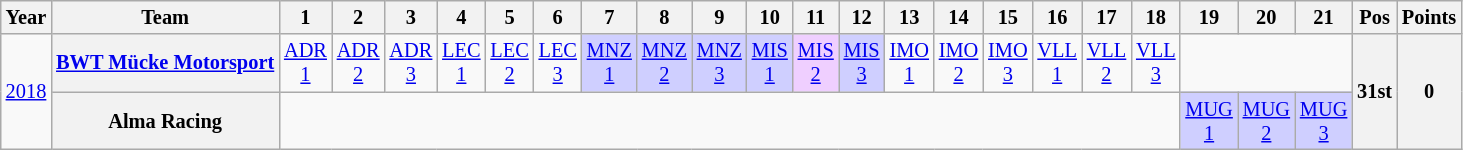<table class="wikitable" style="text-align:center; font-size:85%;">
<tr>
<th>Year</th>
<th>Team</th>
<th>1</th>
<th>2</th>
<th>3</th>
<th>4</th>
<th>5</th>
<th>6</th>
<th>7</th>
<th>8</th>
<th>9</th>
<th>10</th>
<th>11</th>
<th>12</th>
<th>13</th>
<th>14</th>
<th>15</th>
<th>16</th>
<th>17</th>
<th>18</th>
<th>19</th>
<th>20</th>
<th>21</th>
<th>Pos</th>
<th>Points</th>
</tr>
<tr>
<td id=2018R rowspan="2"><a href='#'>2018</a></td>
<th nowrap><a href='#'>BWT Mücke Motorsport</a></th>
<td><a href='#'>ADR<br>1</a></td>
<td><a href='#'>ADR<br>2</a></td>
<td><a href='#'>ADR<br>3</a></td>
<td><a href='#'>LEC<br>1</a></td>
<td><a href='#'>LEC<br>2</a></td>
<td><a href='#'>LEC<br>3</a></td>
<td style="background:#CFCFFF;"><a href='#'>MNZ<br>1</a><br></td>
<td style="background:#CFCFFF;"><a href='#'>MNZ<br>2</a><br></td>
<td style="background:#CFCFFF;"><a href='#'>MNZ<br>3</a><br></td>
<td style="background:#CFCFFF;"><a href='#'>MIS<br>1</a><br></td>
<td style="background:#EFCFFF;"><a href='#'>MIS<br>2</a><br></td>
<td style="background:#CFCFFF;"><a href='#'>MIS<br>3</a><br></td>
<td><a href='#'>IMO<br>1</a></td>
<td><a href='#'>IMO<br>2</a></td>
<td><a href='#'>IMO<br>3</a></td>
<td><a href='#'>VLL<br>1</a></td>
<td><a href='#'>VLL<br>2</a></td>
<td><a href='#'>VLL<br>3</a></td>
<td colspan="3"></td>
<th rowspan="2">31st</th>
<th rowspan="2">0</th>
</tr>
<tr>
<th nowrap>Alma Racing</th>
<td colspan="18"></td>
<td style="background:#CFCFFF;"><a href='#'>MUG<br>1</a><br></td>
<td style="background:#CFCFFF;"><a href='#'>MUG<br>2</a><br></td>
<td style="background:#CFCFFF;"><a href='#'>MUG<br>3</a><br></td>
</tr>
</table>
